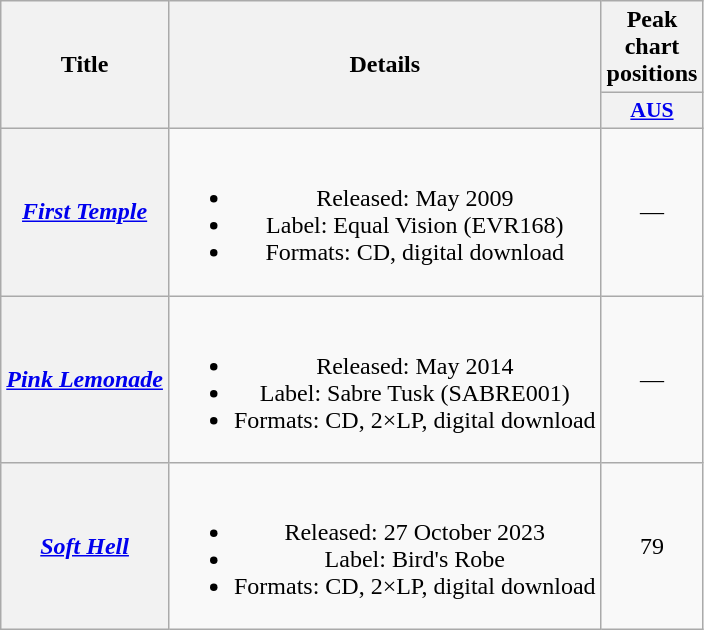<table class="wikitable plainrowheaders" style="text-align:center;">
<tr>
<th scope="col" rowspan="2">Title</th>
<th scope="col" rowspan="2">Details</th>
<th scope="col" colspan="1">Peak chart positions</th>
</tr>
<tr>
<th scope="col" style="width:3em;font-size:90%;"><a href='#'>AUS</a><br></th>
</tr>
<tr>
<th scope="row"><em><a href='#'>First Temple</a></em></th>
<td><br><ul><li>Released: May 2009</li><li>Label: Equal Vision (EVR168)</li><li>Formats: CD, digital download</li></ul></td>
<td>—</td>
</tr>
<tr>
<th scope="row"><em><a href='#'>Pink Lemonade</a></em></th>
<td><br><ul><li>Released: May 2014</li><li>Label: Sabre Tusk	(SABRE001)</li><li>Formats: CD, 2×LP, digital download</li></ul></td>
<td>—</td>
</tr>
<tr>
<th scope="row"><em><a href='#'>Soft Hell</a></em></th>
<td><br><ul><li>Released: 27 October 2023</li><li>Label: Bird's Robe</li><li>Formats: CD, 2×LP, digital download</li></ul></td>
<td>79</td>
</tr>
</table>
